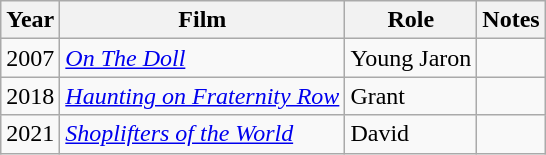<table class="wikitable sortable">
<tr>
<th>Year</th>
<th>Film</th>
<th>Role</th>
<th>Notes</th>
</tr>
<tr>
<td>2007</td>
<td><em><a href='#'>On The Doll</a></em></td>
<td>Young Jaron</td>
<td></td>
</tr>
<tr>
<td>2018</td>
<td><em><a href='#'>Haunting on Fraternity Row</a></em></td>
<td>Grant</td>
<td></td>
</tr>
<tr>
<td>2021</td>
<td><em><a href='#'>Shoplifters of the World</a></em></td>
<td>David</td>
<td></td>
</tr>
</table>
